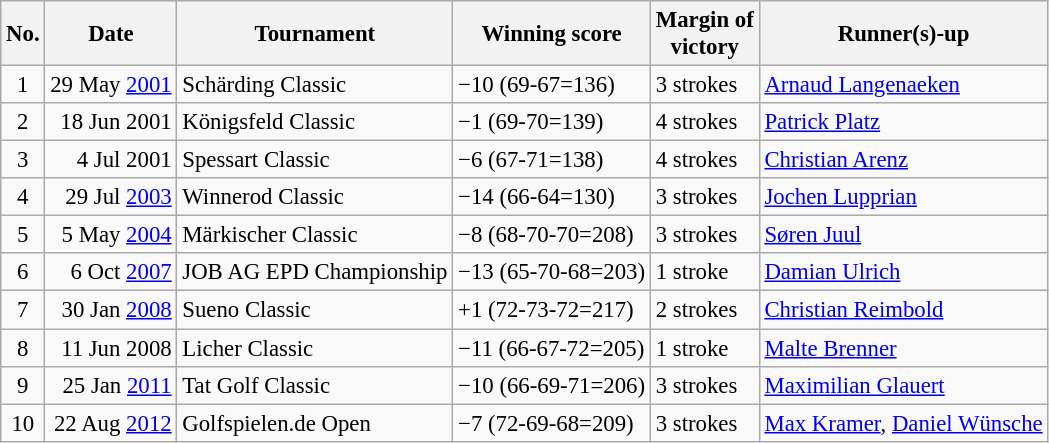<table class="wikitable" style="font-size:95%;">
<tr>
<th>No.</th>
<th>Date</th>
<th>Tournament</th>
<th>Winning score</th>
<th>Margin of<br>victory</th>
<th>Runner(s)-up</th>
</tr>
<tr>
<td align=center>1</td>
<td align=right>29 May <a href='#'>2001</a></td>
<td>Schärding Classic</td>
<td>−10 (69-67=136)</td>
<td>3 strokes</td>
<td> <a href='#'>Arnaud Langenaeken</a></td>
</tr>
<tr>
<td align=center>2</td>
<td align=right>18 Jun 2001</td>
<td>Königsfeld Classic</td>
<td>−1 (69-70=139)</td>
<td>4 strokes</td>
<td> <a href='#'>Patrick Platz</a></td>
</tr>
<tr>
<td align=center>3</td>
<td align=right>4 Jul 2001</td>
<td>Spessart Classic</td>
<td>−6 (67-71=138)</td>
<td>4 strokes</td>
<td> <a href='#'>Christian Arenz</a></td>
</tr>
<tr>
<td align=center>4</td>
<td align=right>29 Jul <a href='#'>2003</a></td>
<td>Winnerod Classic</td>
<td>−14 (66-64=130)</td>
<td>3 strokes</td>
<td> <a href='#'>Jochen Lupprian</a></td>
</tr>
<tr>
<td align=center>5</td>
<td align=right>5 May <a href='#'>2004</a></td>
<td>Märkischer Classic</td>
<td>−8 (68-70-70=208)</td>
<td>3 strokes</td>
<td> <a href='#'>Søren Juul</a></td>
</tr>
<tr>
<td align=center>6</td>
<td align=right>6 Oct <a href='#'>2007</a></td>
<td>JOB AG EPD Championship</td>
<td>−13 (65-70-68=203)</td>
<td>1 stroke</td>
<td> <a href='#'>Damian Ulrich</a></td>
</tr>
<tr>
<td align=center>7</td>
<td align=right>30 Jan <a href='#'>2008</a></td>
<td>Sueno Classic</td>
<td>+1 (72-73-72=217)</td>
<td>2 strokes</td>
<td> <a href='#'>Christian Reimbold</a></td>
</tr>
<tr>
<td align=center>8</td>
<td align=right>11 Jun 2008</td>
<td>Licher Classic</td>
<td>−11 (66-67-72=205)</td>
<td>1 stroke</td>
<td> <a href='#'>Malte Brenner</a></td>
</tr>
<tr>
<td align=center>9</td>
<td align=right>25 Jan <a href='#'>2011</a></td>
<td>Tat Golf Classic</td>
<td>−10 (66-69-71=206)</td>
<td>3 strokes</td>
<td> <a href='#'>Maximilian Glauert</a></td>
</tr>
<tr>
<td align=center>10</td>
<td align=right>22 Aug <a href='#'>2012</a></td>
<td>Golfspielen.de Open</td>
<td>−7 (72-69-68=209)</td>
<td>3 strokes</td>
<td> <a href='#'>Max Kramer</a>,  <a href='#'>Daniel Wünsche</a></td>
</tr>
</table>
